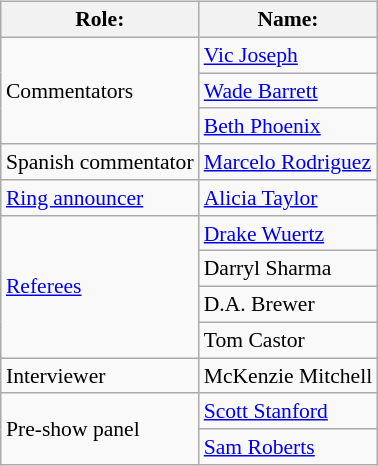<table class=wikitable style="font-size:90%; margin: 0.5em 0 0.5em 1em; float: right; clear: right;">
<tr>
<th>Role:</th>
<th>Name:</th>
</tr>
<tr>
<td rowspan=3>Commentators</td>
<td><a href='#'>Vic Joseph</a></td>
</tr>
<tr>
<td><a href='#'>Wade Barrett</a></td>
</tr>
<tr>
<td><a href='#'>Beth Phoenix</a></td>
</tr>
<tr>
<td>Spanish commentator</td>
<td><a href='#'>Marcelo Rodriguez</a></td>
</tr>
<tr>
<td><a href='#'>Ring announcer</a></td>
<td><a href='#'>Alicia Taylor</a></td>
</tr>
<tr>
<td rowspan=4><a href='#'>Referees</a></td>
<td><a href='#'>Drake Wuertz</a></td>
</tr>
<tr>
<td>Darryl Sharma</td>
</tr>
<tr>
<td>D.A. Brewer</td>
</tr>
<tr>
<td>Tom Castor</td>
</tr>
<tr>
<td>Interviewer</td>
<td>McKenzie Mitchell</td>
</tr>
<tr>
<td rowspan=2>Pre-show panel</td>
<td><a href='#'>Scott Stanford</a></td>
</tr>
<tr>
<td><a href='#'>Sam Roberts</a></td>
</tr>
</table>
